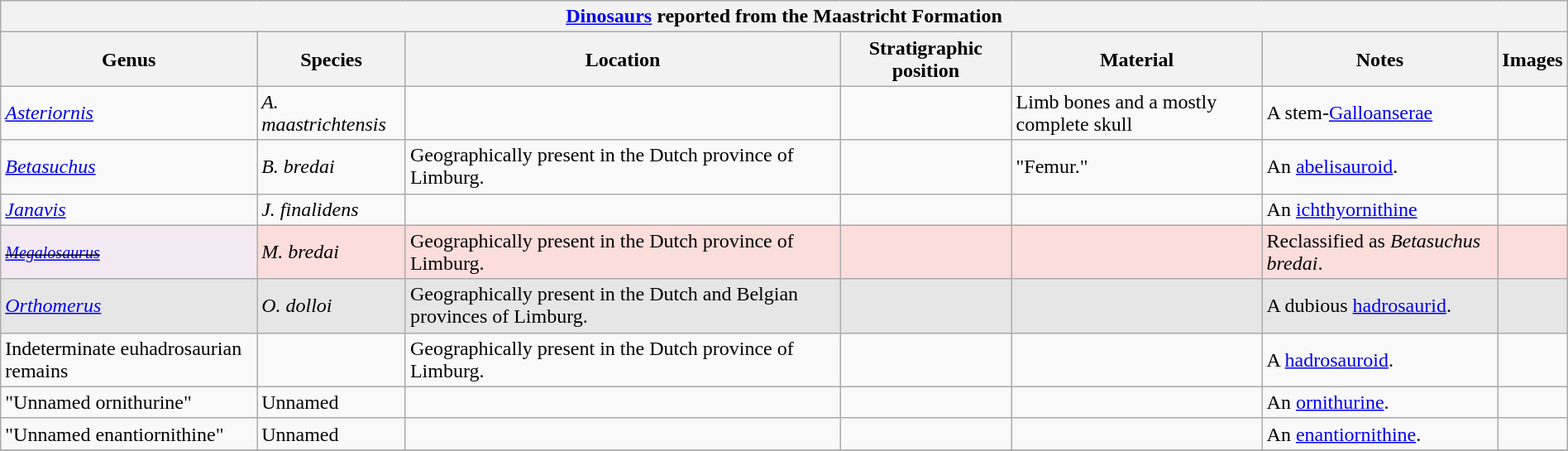<table class="wikitable" align="center" width="100%">
<tr>
<th colspan="7" align="center"><strong><a href='#'>Dinosaurs</a> reported from the Maastricht Formation</strong></th>
</tr>
<tr>
<th>Genus</th>
<th>Species</th>
<th>Location</th>
<th>Stratigraphic position</th>
<th>Material</th>
<th>Notes</th>
<th>Images</th>
</tr>
<tr>
<td><em><a href='#'>Asteriornis</a></em></td>
<td><em>A. maastrichtensis</em></td>
<td></td>
<td></td>
<td>Limb bones and a mostly complete skull</td>
<td>A stem-<a href='#'>Galloanserae</a></td>
<td></td>
</tr>
<tr>
<td><em><a href='#'>Betasuchus</a></em></td>
<td><em>B. bredai</em></td>
<td>Geographically present in the Dutch province of Limburg.</td>
<td></td>
<td>"Femur."</td>
<td>An <a href='#'>abelisauroid</a>.</td>
<td></td>
</tr>
<tr>
<td><em><a href='#'>Janavis</a></em></td>
<td><em>J. finalidens</em></td>
<td></td>
<td></td>
<td></td>
<td>An <a href='#'>ichthyornithine</a></td>
<td></td>
</tr>
<tr>
<td style="background:#f3e9f3;"><s><small><em><a href='#'>Megalosaurus</a></em></small></s></td>
<td style="background:#fbdddb;"><em>M. bredai</em></td>
<td style="background:#fbdddb;">Geographically present in the Dutch province of Limburg.</td>
<td style="background:#fbdddb;"></td>
<td style="background:#fbdddb;"></td>
<td style="background:#fbdddb;">Reclassified as <em>Betasuchus bredai</em>.</td>
<td style="background:#fbdddb;"></td>
</tr>
<tr>
<td style="background:#E6E6E6;"><em><a href='#'>Orthomerus</a></em></td>
<td style="background:#E6E6E6;"><em>O. dolloi</em></td>
<td style="background:#E6E6E6;">Geographically present in the Dutch and Belgian provinces of Limburg.</td>
<td style="background:#E6E6E6;"></td>
<td style="background:#E6E6E6;"></td>
<td style="background:#E6E6E6;">A dubious <a href='#'>hadrosaurid</a>.</td>
<td style="background:#E6E6E6;"></td>
</tr>
<tr>
<td>Indeterminate euhadrosaurian remains</td>
<td></td>
<td>Geographically present in the Dutch province of Limburg.</td>
<td></td>
<td></td>
<td>A <a href='#'>hadrosauroid</a>.</td>
<td></td>
</tr>
<tr>
<td>"Unnamed ornithurine"</td>
<td>Unnamed</td>
<td></td>
<td></td>
<td></td>
<td>An <a href='#'>ornithurine</a>.</td>
<td></td>
</tr>
<tr>
<td>"Unnamed enantiornithine"</td>
<td>Unnamed</td>
<td></td>
<td></td>
<td></td>
<td>An <a href='#'>enantiornithine</a>.</td>
<td></td>
</tr>
<tr>
</tr>
</table>
